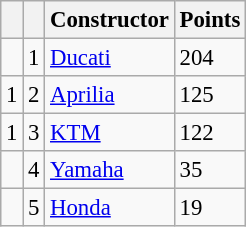<table class="wikitable" style="font-size: 95%;">
<tr>
<th></th>
<th></th>
<th>Constructor</th>
<th>Points</th>
</tr>
<tr>
<td></td>
<td align=center>1</td>
<td> <a href='#'>Ducati</a></td>
<td align=left>204</td>
</tr>
<tr>
<td> 1</td>
<td align=center>2</td>
<td> <a href='#'>Aprilia</a></td>
<td align=left>125</td>
</tr>
<tr>
<td> 1</td>
<td align=center>3</td>
<td> <a href='#'>KTM</a></td>
<td align=left>122</td>
</tr>
<tr>
<td></td>
<td align=center>4</td>
<td> <a href='#'>Yamaha</a></td>
<td align=left>35</td>
</tr>
<tr>
<td></td>
<td align=center>5</td>
<td> <a href='#'>Honda</a></td>
<td align=left>19</td>
</tr>
</table>
